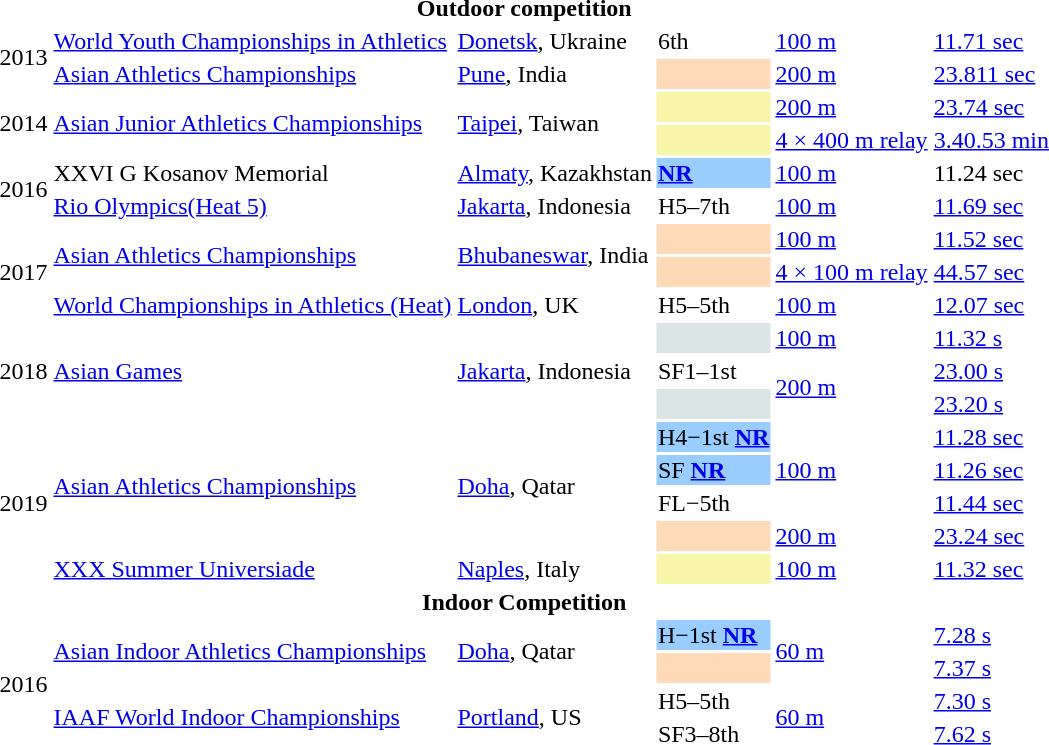<table>
<tr>
<th colspan="6">Outdoor competition</th>
</tr>
<tr>
<td rowspan=2>2013</td>
<td><a href='#'>World Youth Championships in Athletics</a></td>
<td><a href='#'>Donetsk</a>, Ukraine</td>
<td>6th</td>
<td><a href='#'>100 m</a></td>
<td><a href='#'>11.71 sec</a></td>
</tr>
<tr>
<td><a href='#'>Asian Athletics Championships</a></td>
<td><a href='#'>Pune</a>, India</td>
<td bgcolor=FFDAB9></td>
<td><a href='#'>200 m</a></td>
<td><a href='#'>23.811 sec</a></td>
</tr>
<tr>
<td rowspan=2>2014</td>
<td rowspan=2><a href='#'>Asian Junior Athletics Championships</a></td>
<td rowspan=2><a href='#'>Taipei</a>, Taiwan</td>
<td bgcolor=F7F6A8></td>
<td><a href='#'>200 m</a></td>
<td><a href='#'>23.74 sec</a></td>
</tr>
<tr>
<td bgcolor=F7F6A8></td>
<td><a href='#'>4 × 400 m relay</a></td>
<td><a href='#'>3.40.53 min</a></td>
</tr>
<tr>
<td rowspan=2>2016</td>
<td>XXVI G Kosanov Memorial</td>
<td><a href='#'>Almaty</a>, Kazakhstan</td>
<td style="background:#9cf;"><strong><a href='#'>NR</a></strong></td>
<td><a href='#'>100 m</a></td>
<td>11.24 sec</td>
</tr>
<tr>
<td><a href='#'>Rio Olympics(Heat 5)</a></td>
<td><a href='#'>Jakarta</a>, Indonesia</td>
<td>H5–7th</td>
<td><a href='#'>100 m</a></td>
<td><a href='#'>11.69 sec</a></td>
</tr>
<tr>
<td rowspan=3>2017</td>
<td rowspan=2><a href='#'>Asian Athletics Championships</a></td>
<td rowspan=2><a href='#'>Bhubaneswar</a>, India</td>
<td bgcolor=FFDAB9></td>
<td><a href='#'>100 m</a></td>
<td><a href='#'>11.52 sec</a></td>
</tr>
<tr>
<td bgcolor=FFDAB9></td>
<td><a href='#'>4 × 100 m relay</a></td>
<td><a href='#'>44.57 sec</a></td>
</tr>
<tr>
<td><a href='#'>World Championships in Athletics (Heat)</a></td>
<td><a href='#'>London</a>, UK</td>
<td>H5–5th</td>
<td><a href='#'>100 m</a></td>
<td><a href='#'>12.07 sec</a></td>
</tr>
<tr>
<td rowspan=3>2018</td>
<td rowspan=3><a href='#'>Asian Games</a></td>
<td rowspan=3><a href='#'>Jakarta</a>, Indonesia</td>
<td bgcolor=DCE5E5></td>
<td><a href='#'>100 m</a></td>
<td><a href='#'>11.32 s</a></td>
</tr>
<tr>
<td>SF1–1st </td>
<td rowspan=2><a href='#'>200 m</a></td>
<td><a href='#'>23.00 s</a></td>
</tr>
<tr>
<td bgcolor=DCE5E5></td>
<td><a href='#'>23.20 s</a></td>
</tr>
<tr>
<td rowspan=5>2019</td>
<td rowspan=4><a href='#'>Asian Athletics Championships</a></td>
<td rowspan=4><a href='#'>Doha</a>, Qatar</td>
<td style="background:#9cf;">H4−1st <strong><a href='#'>NR</a></strong></td>
<td rowspan=3><a href='#'>100 m</a></td>
<td><a href='#'>11.28 sec</a></td>
</tr>
<tr>
<td style="background:#9cf;">SF <strong><a href='#'>NR</a></strong></td>
<td><a href='#'>11.26 sec</a></td>
</tr>
<tr>
<td>FL−5th</td>
<td><a href='#'>11.44 sec</a></td>
</tr>
<tr>
<td bgcolor=FFDAB9></td>
<td><a href='#'>200 m</a></td>
<td><a href='#'>23.24 sec</a></td>
</tr>
<tr>
<td><a href='#'>XXX Summer Universiade</a></td>
<td><a href='#'>Naples</a>, Italy</td>
<td bgcolor=F7F6A8></td>
<td><a href='#'>100 m</a></td>
<td><a href='#'>11.32 sec</a></td>
</tr>
<tr>
<th colspan="6">Indoor Competition</th>
</tr>
<tr>
<td rowspan=4>2016</td>
<td rowspan=2><a href='#'>Asian Indoor Athletics Championships</a></td>
<td rowspan=2><a href='#'>Doha</a>, Qatar</td>
<td style="background:#9cf;">H−1st <strong><a href='#'>NR</a></strong></td>
<td rowspan=2><a href='#'>60 m</a></td>
<td><a href='#'>7.28 s</a></td>
</tr>
<tr>
<td bgcolor=FFDAB9></td>
<td><a href='#'>7.37 s</a></td>
</tr>
<tr>
<td rowspan=2><a href='#'>IAAF World Indoor Championships</a></td>
<td rowspan=2><a href='#'>Portland</a>, US</td>
<td>H5–5th</td>
<td rowspan=2><a href='#'>60 m</a></td>
<td><a href='#'>7.30 s</a></td>
</tr>
<tr>
<td>SF3–8th</td>
<td><a href='#'>7.62 s</a></td>
</tr>
</table>
